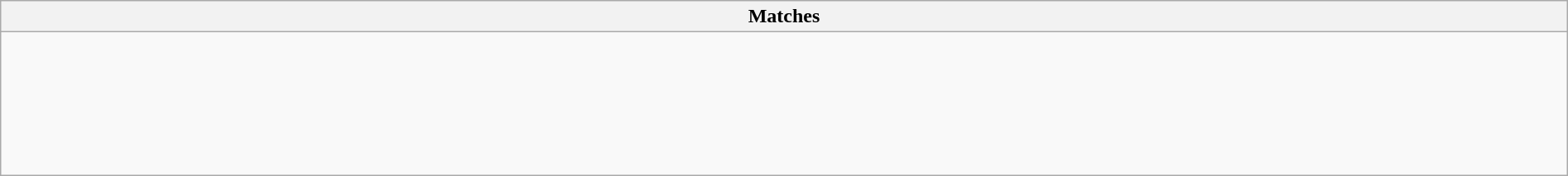<table class="wikitable collapsible collapsed" style="width:100%;">
<tr>
<th>Matches</th>
</tr>
<tr>
<td><br><br><br><br><br><br></td>
</tr>
</table>
